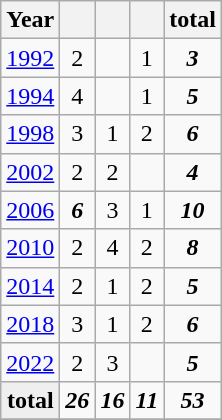<table class="wikitable" style="font-size: 100%; text-align: center">
<tr>
<th>Year</th>
<th></th>
<th></th>
<th></th>
<th>total</th>
</tr>
<tr>
<td><a href='#'>1992</a></td>
<td>2</td>
<td></td>
<td>1</td>
<td><strong><em>3</em></strong></td>
</tr>
<tr>
<td><a href='#'>1994</a></td>
<td>4</td>
<td></td>
<td>1</td>
<td><strong><em>5</em></strong></td>
</tr>
<tr>
<td><a href='#'>1998</a></td>
<td>3</td>
<td>1</td>
<td>2</td>
<td><strong><em>6</em></strong></td>
</tr>
<tr>
<td><a href='#'>2002</a></td>
<td>2</td>
<td>2</td>
<td></td>
<td><strong><em>4</em></strong></td>
</tr>
<tr>
<td><a href='#'>2006</a></td>
<td><strong><em>6</em></strong></td>
<td>3</td>
<td>1</td>
<td><strong><em>10</em></strong></td>
</tr>
<tr>
<td><a href='#'>2010</a></td>
<td>2</td>
<td>4</td>
<td>2</td>
<td><strong><em>8</em></strong></td>
</tr>
<tr>
<td><a href='#'>2014</a></td>
<td>2</td>
<td>1</td>
<td>2</td>
<td><strong><em>5</em></strong></td>
</tr>
<tr>
<td><a href='#'>2018</a></td>
<td>3</td>
<td>1</td>
<td>2</td>
<td><strong><em>6</em></strong></td>
</tr>
<tr>
<td><a href='#'>2022</a></td>
<td>2</td>
<td>3</td>
<td></td>
<td><strong><em>5</em></strong></td>
</tr>
<tr>
<td style="background:#EFEFEF"><strong>total</strong></td>
<td><strong><em>26</em></strong></td>
<td><strong><em>16</em></strong></td>
<td><strong><em>11</em></strong></td>
<td><strong><em>53</em></strong></td>
</tr>
<tr>
</tr>
</table>
